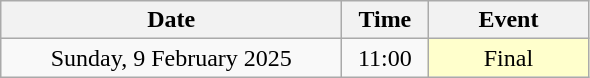<table class = "wikitable" style="text-align:center;">
<tr>
<th width=220>Date</th>
<th width=50>Time</th>
<th width=100>Event</th>
</tr>
<tr>
<td>Sunday, 9 February 2025</td>
<td>11:00</td>
<td bgcolor=ffffcc>Final</td>
</tr>
</table>
